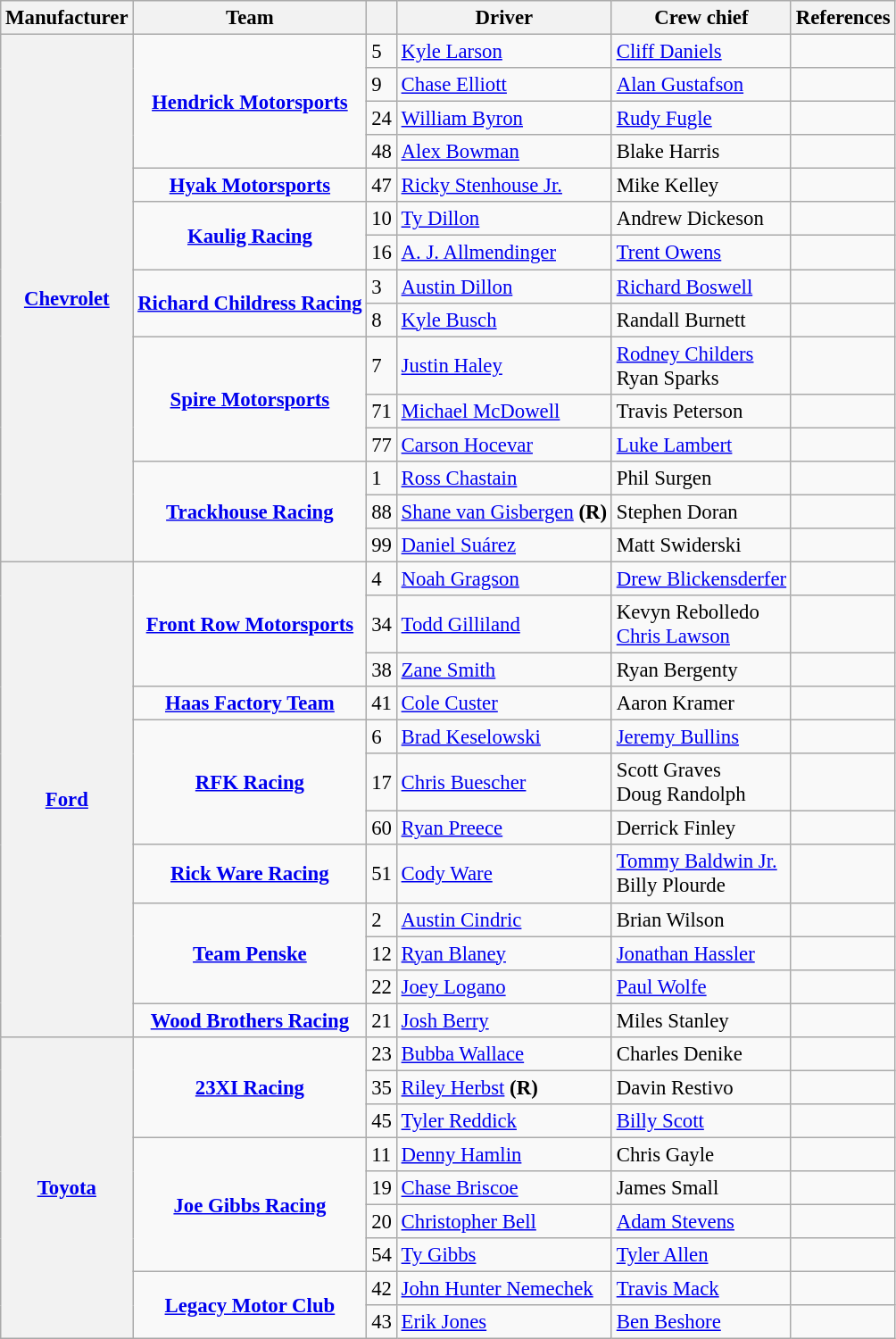<table class="wikitable" style="font-size: 95%;">
<tr>
<th>Manufacturer</th>
<th>Team</th>
<th></th>
<th>Driver</th>
<th>Crew chief</th>
<th>References</th>
</tr>
<tr>
<th rowspan=15><a href='#'>Chevrolet</a></th>
<td rowspan=4 style="text-align:center;"><strong><a href='#'>Hendrick Motorsports</a></strong></td>
<td>5</td>
<td><a href='#'>Kyle Larson</a></td>
<td><a href='#'>Cliff Daniels</a></td>
<td></td>
</tr>
<tr>
<td>9</td>
<td><a href='#'>Chase Elliott</a></td>
<td><a href='#'>Alan Gustafson</a></td>
<td></td>
</tr>
<tr>
<td>24</td>
<td><a href='#'>William Byron</a></td>
<td><a href='#'>Rudy Fugle</a></td>
<td></td>
</tr>
<tr>
<td>48</td>
<td><a href='#'>Alex Bowman</a></td>
<td>Blake Harris</td>
<td></td>
</tr>
<tr>
<td style="text-align:center;"><strong><a href='#'>Hyak Motorsports</a></strong></td>
<td>47</td>
<td><a href='#'>Ricky Stenhouse Jr.</a></td>
<td>Mike Kelley</td>
<td></td>
</tr>
<tr>
<td rowspan="2" style="text-align:center;"><strong><a href='#'>Kaulig Racing</a></strong></td>
<td>10</td>
<td><a href='#'>Ty Dillon</a></td>
<td>Andrew Dickeson</td>
<td></td>
</tr>
<tr>
<td>16</td>
<td><a href='#'>A. J. Allmendinger</a></td>
<td><a href='#'>Trent Owens</a></td>
<td></td>
</tr>
<tr>
<td rowspan="2" style="text-align:center;"><strong><a href='#'>Richard Childress Racing</a></strong></td>
<td>3</td>
<td><a href='#'>Austin Dillon</a></td>
<td><a href='#'>Richard Boswell</a></td>
<td></td>
</tr>
<tr>
<td>8</td>
<td><a href='#'>Kyle Busch</a></td>
<td>Randall Burnett</td>
<td></td>
</tr>
<tr>
<td rowspan="3" style="text-align:center;"><strong><a href='#'>Spire Motorsports</a></strong></td>
<td>7</td>
<td><a href='#'>Justin Haley</a></td>
<td><a href='#'>Rodney Childers</a> <small></small><br>Ryan Sparks <small></small></td>
<td></td>
</tr>
<tr>
<td>71</td>
<td><a href='#'>Michael McDowell</a></td>
<td>Travis Peterson</td>
<td></td>
</tr>
<tr>
<td>77</td>
<td><a href='#'>Carson Hocevar</a></td>
<td><a href='#'>Luke Lambert</a></td>
<td></td>
</tr>
<tr>
<td rowspan="3" style="text-align:center;"><strong><a href='#'>Trackhouse Racing</a></strong></td>
<td>1</td>
<td><a href='#'>Ross Chastain</a></td>
<td>Phil Surgen</td>
<td></td>
</tr>
<tr>
<td>88</td>
<td><a href='#'>Shane van Gisbergen</a> <strong>(R)</strong></td>
<td>Stephen Doran</td>
<td></td>
</tr>
<tr>
<td>99</td>
<td><a href='#'>Daniel Suárez</a></td>
<td>Matt Swiderski</td>
<td></td>
</tr>
<tr>
<th rowspan="12"><a href='#'>Ford</a></th>
<td rowspan="3" style="text-align:center;"><strong><a href='#'>Front Row Motorsports</a></strong></td>
<td>4</td>
<td><a href='#'>Noah Gragson</a></td>
<td><a href='#'>Drew Blickensderfer</a></td>
<td></td>
</tr>
<tr>
<td>34</td>
<td><a href='#'>Todd Gilliland</a></td>
<td>Kevyn Rebolledo <small></small> <br> <a href='#'>Chris Lawson</a> <small></small></td>
<td></td>
</tr>
<tr>
<td>38</td>
<td><a href='#'>Zane Smith</a></td>
<td>Ryan Bergenty</td>
<td></td>
</tr>
<tr>
<td rowspan="1" style="text-align:center;"><strong><a href='#'>Haas Factory Team</a></strong></td>
<td>41</td>
<td><a href='#'>Cole Custer</a></td>
<td>Aaron Kramer</td>
<td></td>
</tr>
<tr>
<td rowspan="3" style="text-align:center;"><strong><a href='#'>RFK Racing</a></strong></td>
<td>6</td>
<td><a href='#'>Brad Keselowski</a></td>
<td><a href='#'>Jeremy Bullins</a></td>
<td></td>
</tr>
<tr>
<td>17</td>
<td><a href='#'>Chris Buescher</a></td>
<td>Scott Graves <small></small><br> Doug Randolph <small></small></td>
<td></td>
</tr>
<tr>
<td>60</td>
<td><a href='#'>Ryan Preece</a></td>
<td>Derrick Finley</td>
<td></td>
</tr>
<tr>
<td style="text-align:center;"><strong><a href='#'>Rick Ware Racing</a></strong></td>
<td>51</td>
<td><a href='#'>Cody Ware</a></td>
<td><a href='#'>Tommy Baldwin Jr.</a> <small></small> <br> Billy Plourde <small></small></td>
<td></td>
</tr>
<tr>
<td rowspan=3 style="text-align:center;"><strong><a href='#'>Team Penske</a></strong></td>
<td>2</td>
<td><a href='#'>Austin Cindric</a></td>
<td>Brian Wilson</td>
<td></td>
</tr>
<tr>
<td>12</td>
<td><a href='#'>Ryan Blaney</a></td>
<td><a href='#'>Jonathan Hassler</a></td>
<td></td>
</tr>
<tr>
<td>22</td>
<td><a href='#'>Joey Logano</a></td>
<td><a href='#'>Paul Wolfe</a></td>
<td></td>
</tr>
<tr>
<td style="text-align:center;"><strong><a href='#'>Wood Brothers Racing</a></strong></td>
<td>21</td>
<td><a href='#'>Josh Berry</a></td>
<td>Miles Stanley</td>
<td></td>
</tr>
<tr>
<th rowspan="9"><a href='#'>Toyota</a></th>
<td style="text-align:center;" rowspan="3"><strong><a href='#'>23XI Racing</a></strong></td>
<td>23</td>
<td><a href='#'>Bubba Wallace</a></td>
<td>Charles Denike</td>
<td></td>
</tr>
<tr>
<td>35</td>
<td><a href='#'>Riley Herbst</a> <strong>(R)</strong></td>
<td>Davin Restivo</td>
<td></td>
</tr>
<tr>
<td>45</td>
<td><a href='#'>Tyler Reddick</a></td>
<td><a href='#'>Billy Scott</a></td>
<td></td>
</tr>
<tr>
<td rowspan="4" style="text-align:center;"><strong><a href='#'>Joe Gibbs Racing</a></strong></td>
<td>11</td>
<td><a href='#'>Denny Hamlin</a></td>
<td>Chris Gayle</td>
<td></td>
</tr>
<tr>
<td>19</td>
<td><a href='#'>Chase Briscoe</a></td>
<td>James Small</td>
<td></td>
</tr>
<tr>
<td>20</td>
<td><a href='#'>Christopher Bell</a></td>
<td><a href='#'>Adam Stevens</a></td>
<td></td>
</tr>
<tr>
<td>54</td>
<td><a href='#'>Ty Gibbs</a></td>
<td><a href='#'>Tyler Allen</a></td>
<td></td>
</tr>
<tr>
<td rowspan=2 style="text-align:center;"><strong><a href='#'>Legacy Motor Club</a></strong></td>
<td>42</td>
<td><a href='#'>John Hunter Nemechek</a></td>
<td><a href='#'>Travis Mack</a></td>
<td></td>
</tr>
<tr>
<td>43</td>
<td><a href='#'>Erik Jones</a></td>
<td><a href='#'>Ben Beshore</a></td>
<td></td>
</tr>
</table>
